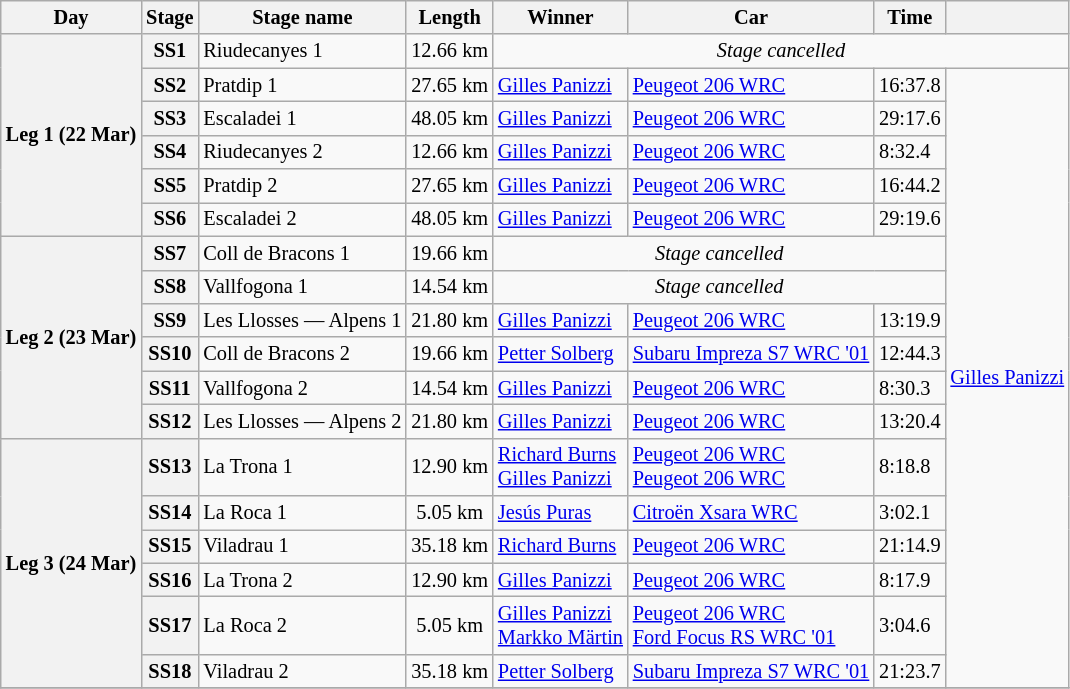<table class="wikitable" style="font-size: 85%;">
<tr>
<th>Day</th>
<th>Stage</th>
<th>Stage name</th>
<th>Length</th>
<th>Winner</th>
<th>Car</th>
<th>Time</th>
<th></th>
</tr>
<tr>
<th rowspan="6">Leg 1 (22 Mar)</th>
<th>SS1</th>
<td>Riudecanyes 1</td>
<td align="center">12.66 km</td>
<td colspan="4" align="center"><em>Stage cancelled</em></td>
</tr>
<tr>
<th>SS2</th>
<td>Pratdip 1</td>
<td align="center">27.65 km</td>
<td> <a href='#'>Gilles Panizzi</a></td>
<td><a href='#'>Peugeot 206 WRC</a></td>
<td>16:37.8</td>
<td rowspan="17"> <a href='#'>Gilles Panizzi</a></td>
</tr>
<tr>
<th>SS3</th>
<td>Escaladei 1</td>
<td align="center">48.05 km</td>
<td> <a href='#'>Gilles Panizzi</a></td>
<td><a href='#'>Peugeot 206 WRC</a></td>
<td>29:17.6</td>
</tr>
<tr>
<th>SS4</th>
<td>Riudecanyes 2</td>
<td align="center">12.66 km</td>
<td> <a href='#'>Gilles Panizzi</a></td>
<td><a href='#'>Peugeot 206 WRC</a></td>
<td>8:32.4</td>
</tr>
<tr>
<th>SS5</th>
<td>Pratdip 2</td>
<td align="center">27.65 km</td>
<td> <a href='#'>Gilles Panizzi</a></td>
<td><a href='#'>Peugeot 206 WRC</a></td>
<td>16:44.2</td>
</tr>
<tr>
<th>SS6</th>
<td>Escaladei 2</td>
<td align="center">48.05 km</td>
<td> <a href='#'>Gilles Panizzi</a></td>
<td><a href='#'>Peugeot 206 WRC</a></td>
<td>29:19.6</td>
</tr>
<tr>
<th rowspan="6">Leg 2 (23 Mar)</th>
<th>SS7</th>
<td>Coll de Bracons 1</td>
<td align="center">19.66 km</td>
<td colspan="3" align="center"><em>Stage cancelled</em></td>
</tr>
<tr>
<th>SS8</th>
<td>Vallfogona 1</td>
<td align="center">14.54 km</td>
<td colspan="3" align="center"><em>Stage cancelled</em></td>
</tr>
<tr>
<th>SS9</th>
<td>Les Llosses — Alpens 1</td>
<td align="center">21.80 km</td>
<td> <a href='#'>Gilles Panizzi</a></td>
<td><a href='#'>Peugeot 206 WRC</a></td>
<td>13:19.9</td>
</tr>
<tr>
<th>SS10</th>
<td>Coll de Bracons 2</td>
<td align="center">19.66 km</td>
<td> <a href='#'>Petter Solberg</a></td>
<td><a href='#'>Subaru Impreza S7 WRC '01</a></td>
<td>12:44.3</td>
</tr>
<tr>
<th>SS11</th>
<td>Vallfogona 2</td>
<td align="center">14.54 km</td>
<td> <a href='#'>Gilles Panizzi</a></td>
<td><a href='#'>Peugeot 206 WRC</a></td>
<td>8:30.3</td>
</tr>
<tr>
<th>SS12</th>
<td>Les Llosses — Alpens 2</td>
<td align="center">21.80 km</td>
<td> <a href='#'>Gilles Panizzi</a></td>
<td><a href='#'>Peugeot 206 WRC</a></td>
<td>13:20.4</td>
</tr>
<tr>
<th rowspan="6">Leg 3 (24 Mar)</th>
<th>SS13</th>
<td>La Trona 1</td>
<td align="center">12.90 km</td>
<td> <a href='#'>Richard Burns</a><br> <a href='#'>Gilles Panizzi</a></td>
<td><a href='#'>Peugeot 206 WRC</a><br><a href='#'>Peugeot 206 WRC</a></td>
<td>8:18.8</td>
</tr>
<tr>
<th>SS14</th>
<td>La Roca 1</td>
<td align="center">5.05 km</td>
<td> <a href='#'>Jesús Puras</a></td>
<td><a href='#'>Citroën Xsara WRC</a></td>
<td>3:02.1</td>
</tr>
<tr>
<th>SS15</th>
<td>Viladrau 1</td>
<td align="center">35.18 km</td>
<td> <a href='#'>Richard Burns</a></td>
<td><a href='#'>Peugeot 206 WRC</a></td>
<td>21:14.9</td>
</tr>
<tr>
<th>SS16</th>
<td>La Trona 2</td>
<td align="center">12.90 km</td>
<td> <a href='#'>Gilles Panizzi</a></td>
<td><a href='#'>Peugeot 206 WRC</a></td>
<td>8:17.9</td>
</tr>
<tr>
<th>SS17</th>
<td>La Roca 2</td>
<td align="center">5.05 km</td>
<td> <a href='#'>Gilles Panizzi</a><br> <a href='#'>Markko Märtin</a></td>
<td><a href='#'>Peugeot 206 WRC</a><br><a href='#'>Ford Focus RS WRC '01</a></td>
<td>3:04.6</td>
</tr>
<tr>
<th>SS18</th>
<td>Viladrau 2</td>
<td align="center">35.18 km</td>
<td> <a href='#'>Petter Solberg</a></td>
<td><a href='#'>Subaru Impreza S7 WRC '01</a></td>
<td>21:23.7</td>
</tr>
<tr>
</tr>
</table>
